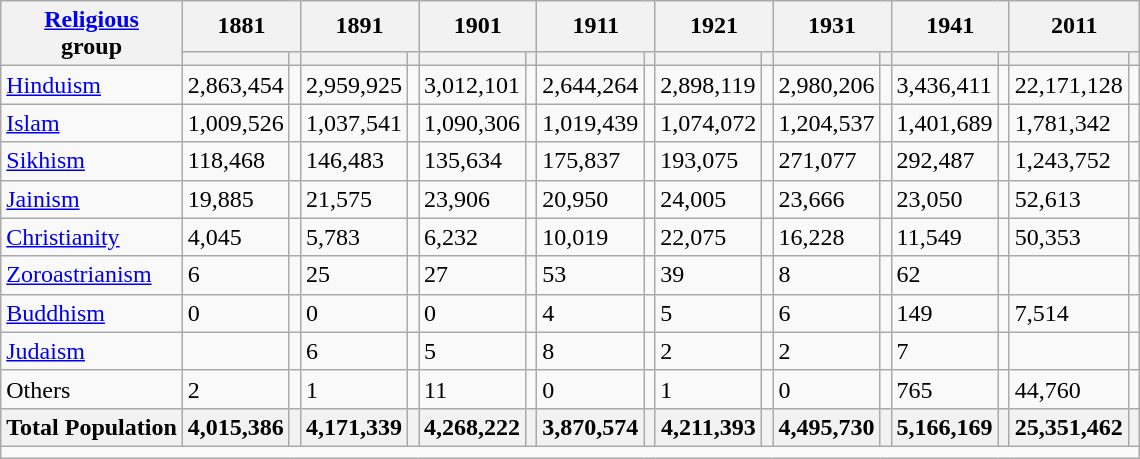<table class="wikitable sortable">
<tr>
<th rowspan="2"><a href='#'>Religious</a><br>group</th>
<th colspan="2">1881</th>
<th colspan="2">1891</th>
<th colspan="2">1901</th>
<th colspan="2">1911</th>
<th colspan="2">1921</th>
<th colspan="2">1931</th>
<th colspan="2">1941</th>
<th colspan="2">2011</th>
</tr>
<tr>
<th><a href='#'></a></th>
<th></th>
<th></th>
<th></th>
<th></th>
<th></th>
<th></th>
<th></th>
<th></th>
<th></th>
<th></th>
<th></th>
<th></th>
<th></th>
<th></th>
<th></th>
</tr>
<tr>
<td><a href='#'>Hinduism</a> </td>
<td>2,863,454</td>
<td></td>
<td>2,959,925</td>
<td></td>
<td>3,012,101</td>
<td></td>
<td>2,644,264</td>
<td></td>
<td>2,898,119</td>
<td></td>
<td>2,980,206</td>
<td></td>
<td>3,436,411</td>
<td></td>
<td>22,171,128</td>
<td></td>
</tr>
<tr>
<td><a href='#'>Islam</a> </td>
<td>1,009,526</td>
<td></td>
<td>1,037,541</td>
<td></td>
<td>1,090,306</td>
<td></td>
<td>1,019,439</td>
<td></td>
<td>1,074,072</td>
<td></td>
<td>1,204,537</td>
<td></td>
<td>1,401,689</td>
<td></td>
<td>1,781,342</td>
<td></td>
</tr>
<tr>
<td><a href='#'>Sikhism</a> </td>
<td>118,468</td>
<td></td>
<td>146,483</td>
<td></td>
<td>135,634</td>
<td></td>
<td>175,837</td>
<td></td>
<td>193,075</td>
<td></td>
<td>271,077</td>
<td></td>
<td>292,487</td>
<td></td>
<td>1,243,752</td>
<td></td>
</tr>
<tr>
<td><a href='#'>Jainism</a> </td>
<td>19,885</td>
<td></td>
<td>21,575</td>
<td></td>
<td>23,906</td>
<td></td>
<td>20,950</td>
<td></td>
<td>24,005</td>
<td></td>
<td>23,666</td>
<td></td>
<td>23,050</td>
<td></td>
<td>52,613</td>
<td></td>
</tr>
<tr>
<td><a href='#'>Christianity</a> </td>
<td>4,045</td>
<td></td>
<td>5,783</td>
<td></td>
<td>6,232</td>
<td></td>
<td>10,019</td>
<td></td>
<td>22,075</td>
<td></td>
<td>16,228</td>
<td></td>
<td>11,549</td>
<td></td>
<td>50,353</td>
<td></td>
</tr>
<tr>
<td><a href='#'>Zoroastrianism</a> </td>
<td>6</td>
<td></td>
<td>25</td>
<td></td>
<td>27</td>
<td></td>
<td>53</td>
<td></td>
<td>39</td>
<td></td>
<td>8</td>
<td></td>
<td>62</td>
<td></td>
<td></td>
<td></td>
</tr>
<tr>
<td><a href='#'>Buddhism</a> </td>
<td>0</td>
<td></td>
<td>0</td>
<td></td>
<td>0</td>
<td></td>
<td>4</td>
<td></td>
<td>5</td>
<td></td>
<td>6</td>
<td></td>
<td>149</td>
<td></td>
<td>7,514</td>
<td></td>
</tr>
<tr>
<td><a href='#'>Judaism</a> </td>
<td></td>
<td></td>
<td>6</td>
<td></td>
<td>5</td>
<td></td>
<td>8</td>
<td></td>
<td>2</td>
<td></td>
<td>2</td>
<td></td>
<td>7</td>
<td></td>
<td></td>
<td></td>
</tr>
<tr>
<td>Others</td>
<td>2</td>
<td></td>
<td>1</td>
<td></td>
<td>11</td>
<td></td>
<td>0</td>
<td></td>
<td>1</td>
<td></td>
<td>0</td>
<td></td>
<td>765</td>
<td></td>
<td>44,760</td>
<td></td>
</tr>
<tr>
<th>Total Population</th>
<th>4,015,386</th>
<th></th>
<th>4,171,339</th>
<th></th>
<th>4,268,222</th>
<th></th>
<th>3,870,574</th>
<th></th>
<th>4,211,393</th>
<th></th>
<th>4,495,730</th>
<th></th>
<th>5,166,169</th>
<th></th>
<th>25,351,462</th>
<th></th>
</tr>
<tr class="sortbottom">
<td colspan="20"></td>
</tr>
</table>
